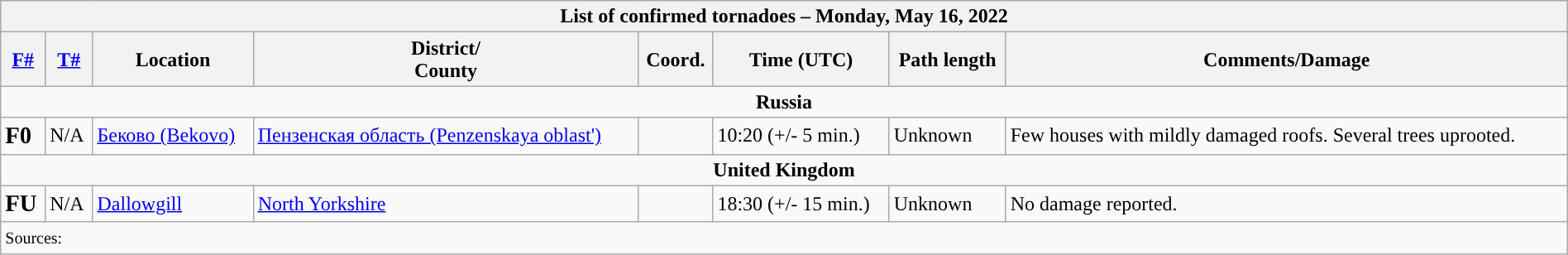<table class="wikitable collapsible" width="100%">
<tr>
<th colspan="8">List of confirmed tornadoes – Monday, May 16, 2022</th>
</tr>
<tr>
<th><a href='#'>F#</a></th>
<th><a href='#'>T#</a></th>
<th>Location</th>
<th>District/<br>County</th>
<th>Coord.</th>
<th>Time (UTC)</th>
<th>Path length</th>
<th>Comments/Damage</th>
</tr>
<tr>
<td colspan="8" align=center><strong>Russia</strong></td>
</tr>
<tr>
<td><big><strong>F0</strong></big></td>
<td>N/A</td>
<td><a href='#'>Беково (Bekovo)</a></td>
<td><a href='#'>Пензенская область (Penzenskaya oblast')</a></td>
<td></td>
<td>10:20 (+/- 5 min.)</td>
<td>Unknown</td>
<td>Few houses with mildly damaged roofs. Several trees uprooted.</td>
</tr>
<tr>
<td colspan="8" align=center><strong>United Kingdom</strong></td>
</tr>
<tr>
<td><big><strong>FU</strong></big></td>
<td>N/A</td>
<td><a href='#'>Dallowgill</a></td>
<td><a href='#'>North Yorkshire</a></td>
<td></td>
<td>18:30 (+/- 15 min.)</td>
<td>Unknown</td>
<td>No damage reported.</td>
</tr>
<tr>
<td colspan="8"><small>Sources:  </small></td>
</tr>
</table>
